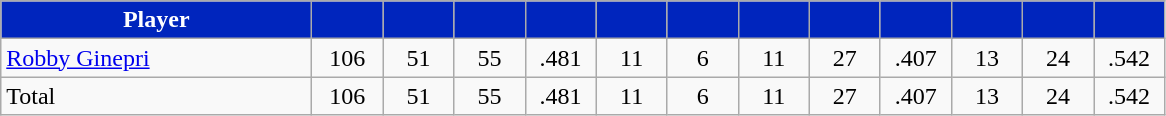<table class="wikitable" style="text-align:center">
<tr>
<th style="background:#0025BD; color:white" width="200px">Player</th>
<th style="background:#0025BD; color:white" width="40px"></th>
<th style="background:#0025BD; color:white" width="40px"></th>
<th style="background:#0025BD; color:white" width="40px"></th>
<th style="background:#0025BD; color:white" width="40px"></th>
<th style="background:#0025BD; color:white" width="40px"></th>
<th style="background:#0025BD; color:white" width="40px"></th>
<th style="background:#0025BD; color:white" width="40px"></th>
<th style="background:#0025BD; color:white" width="40px"></th>
<th style="background:#0025BD; color:white" width="40px"></th>
<th style="background:#0025BD; color:white" width="40px"></th>
<th style="background:#0025BD; color:white" width="40px"></th>
<th style="background:#0025BD; color:white" width="40px"></th>
</tr>
<tr>
<td style="text-align:left"><a href='#'>Robby Ginepri</a></td>
<td>106</td>
<td>51</td>
<td>55</td>
<td>.481</td>
<td>11</td>
<td>6</td>
<td>11</td>
<td>27</td>
<td>.407</td>
<td>13</td>
<td>24</td>
<td>.542</td>
</tr>
<tr>
<td style="text-align:left">Total</td>
<td>106</td>
<td>51</td>
<td>55</td>
<td>.481</td>
<td>11</td>
<td>6</td>
<td>11</td>
<td>27</td>
<td>.407</td>
<td>13</td>
<td>24</td>
<td>.542</td>
</tr>
</table>
